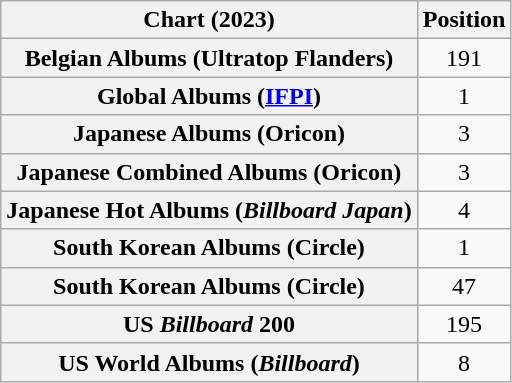<table class="wikitable plainrowheaders sortable" style="text-align:center">
<tr>
<th scope="col">Chart (2023)</th>
<th scope="col">Position</th>
</tr>
<tr>
<th scope="row">Belgian Albums (Ultratop Flanders)</th>
<td>191</td>
</tr>
<tr>
<th scope="row">Global Albums (<a href='#'>IFPI</a>)</th>
<td>1</td>
</tr>
<tr>
<th scope="row">Japanese Albums (Oricon)</th>
<td>3</td>
</tr>
<tr>
<th scope="row">Japanese Combined Albums (Oricon)</th>
<td>3</td>
</tr>
<tr>
<th scope="row">Japanese Hot Albums (<em>Billboard Japan</em>)</th>
<td>4</td>
</tr>
<tr>
<th scope="row">South Korean Albums (Circle)</th>
<td>1</td>
</tr>
<tr>
<th scope="row">South Korean Albums (Circle)<br></th>
<td>47</td>
</tr>
<tr>
<th scope="row">US <em>Billboard</em> 200</th>
<td>195</td>
</tr>
<tr>
<th scope="row">US World Albums (<em>Billboard</em>)</th>
<td>8</td>
</tr>
</table>
